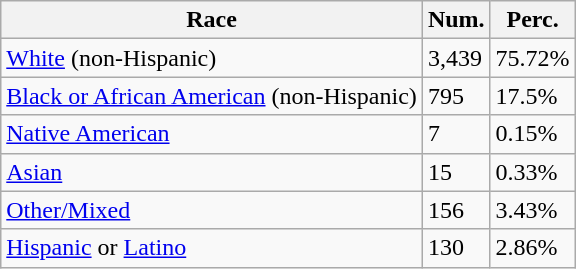<table class="wikitable">
<tr>
<th>Race</th>
<th>Num.</th>
<th>Perc.</th>
</tr>
<tr>
<td><a href='#'>White</a> (non-Hispanic)</td>
<td>3,439</td>
<td>75.72%</td>
</tr>
<tr>
<td><a href='#'>Black or African American</a> (non-Hispanic)</td>
<td>795</td>
<td>17.5%</td>
</tr>
<tr>
<td><a href='#'>Native American</a></td>
<td>7</td>
<td>0.15%</td>
</tr>
<tr>
<td><a href='#'>Asian</a></td>
<td>15</td>
<td>0.33%</td>
</tr>
<tr>
<td><a href='#'>Other/Mixed</a></td>
<td>156</td>
<td>3.43%</td>
</tr>
<tr>
<td><a href='#'>Hispanic</a> or <a href='#'>Latino</a></td>
<td>130</td>
<td>2.86%</td>
</tr>
</table>
